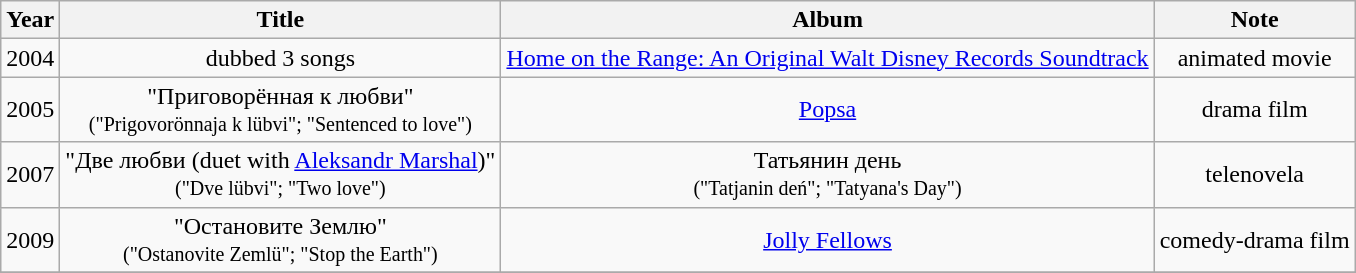<table class="wikitable" style="text-align:center;">
<tr>
<th>Year</th>
<th>Title</th>
<th>Album</th>
<th>Note</th>
</tr>
<tr>
<td rowspan="1">2004</td>
<td>dubbed 3 songs</td>
<td><a href='#'>Home on the Range: An Original Walt Disney Records Soundtrack</a></td>
<td>animated movie</td>
</tr>
<tr>
<td rowspan="1">2005</td>
<td>"Приговорённая к любви" <br><small>("Prigovorönnaja k lübvi"; "Sentenced to love")</small></td>
<td><a href='#'>Popsa</a></td>
<td>drama film</td>
</tr>
<tr>
<td rowspan="1">2007</td>
<td>"Две любви (duet with <a href='#'>Aleksandr Marshal</a>)" <br><small>("Dve lübvi"; "Two love")</small></td>
<td>Татьянин день <br><small>("Tatjanin deń"; "Tatyana's Day")</small></td>
<td>telenovela</td>
</tr>
<tr>
<td rowspan="1">2009</td>
<td>"Остановите Землю" <br><small>("Ostanovite Zemlü"; "Stop the Earth")</small></td>
<td><a href='#'>Jolly Fellows</a></td>
<td>comedy-drama film</td>
</tr>
<tr>
</tr>
</table>
